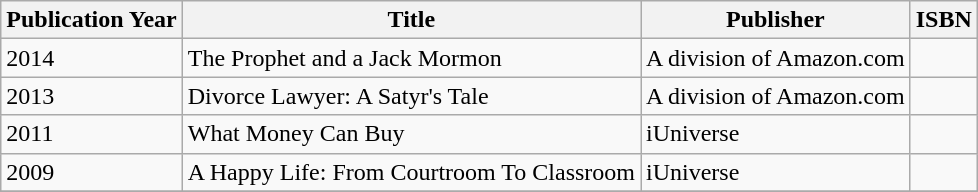<table class="wikitable sortable">
<tr>
<th>Publication Year</th>
<th>Title</th>
<th>Publisher</th>
<th>ISBN</th>
</tr>
<tr>
<td>2014</td>
<td>The Prophet and a Jack Mormon</td>
<td>A division of Amazon.com</td>
<td></td>
</tr>
<tr>
<td>2013</td>
<td>Divorce Lawyer: A Satyr's Tale</td>
<td>A division of Amazon.com</td>
<td></td>
</tr>
<tr>
<td>2011</td>
<td>What Money Can Buy</td>
<td>iUniverse</td>
<td></td>
</tr>
<tr>
<td>2009</td>
<td>A Happy Life: From Courtroom To Classroom</td>
<td>iUniverse</td>
<td></td>
</tr>
<tr>
</tr>
</table>
